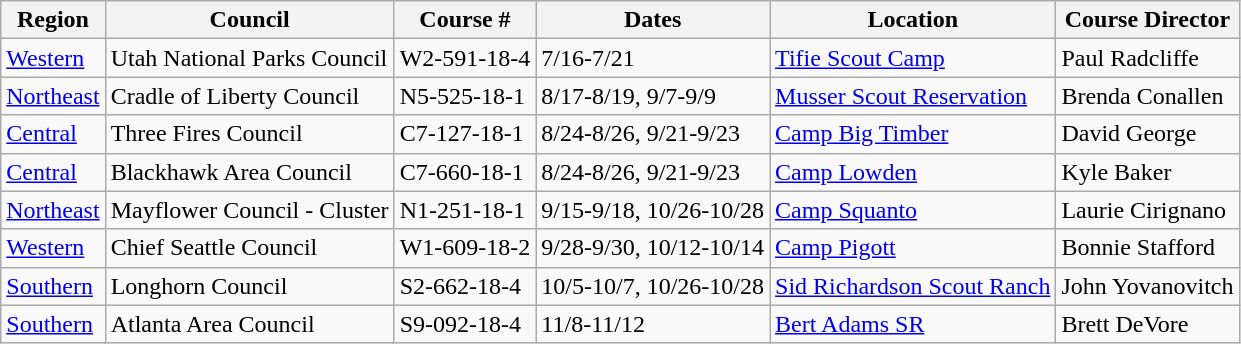<table class="wikitable">
<tr>
<th>Region</th>
<th>Council</th>
<th>Course #</th>
<th>Dates</th>
<th>Location</th>
<th>Course Director</th>
</tr>
<tr>
<td><a href='#'>Western</a></td>
<td>Utah National Parks Council</td>
<td>W2-591-18-4</td>
<td>7/16-7/21</td>
<td><a href='#'>Tifie Scout Camp</a></td>
<td>Paul  Radcliffe</td>
</tr>
<tr>
<td><a href='#'>Northeast</a></td>
<td>Cradle of Liberty  Council</td>
<td>N5-525-18-1</td>
<td>8/17-8/19, 9/7-9/9</td>
<td><a href='#'>Musser Scout  Reservation</a></td>
<td>Brenda Conallen</td>
</tr>
<tr>
<td><a href='#'>Central</a></td>
<td>Three Fires Council</td>
<td>C7-127-18-1</td>
<td>8/24-8/26, 9/21-9/23</td>
<td><a href='#'>Camp Big Timber</a></td>
<td>David George</td>
</tr>
<tr>
<td><a href='#'>Central</a></td>
<td>Blackhawk Area Council</td>
<td>C7-660-18-1</td>
<td>8/24-8/26, 9/21-9/23</td>
<td><a href='#'>Camp Lowden</a></td>
<td>Kyle Baker</td>
</tr>
<tr>
<td><a href='#'>Northeast</a></td>
<td>Mayflower Council - Cluster</td>
<td>N1-251-18-1</td>
<td>9/15-9/18,  10/26-10/28</td>
<td><a href='#'>Camp Squanto</a></td>
<td>Laurie Cirignano</td>
</tr>
<tr>
<td><a href='#'>Western</a></td>
<td>Chief Seattle Council</td>
<td>W1-609-18-2</td>
<td>9/28-9/30,  10/12-10/14</td>
<td><a href='#'>Camp Pigott</a></td>
<td>Bonnie Stafford</td>
</tr>
<tr>
<td><a href='#'>Southern</a></td>
<td>Longhorn Council</td>
<td>S2-662-18-4</td>
<td>10/5-10/7,  10/26-10/28</td>
<td><a href='#'>Sid Richardson Scout Ranch</a></td>
<td>John Yovanovitch</td>
</tr>
<tr>
<td><a href='#'>Southern</a></td>
<td>Atlanta Area Council</td>
<td>S9-092-18-4</td>
<td>11/8-11/12</td>
<td><a href='#'>Bert Adams SR</a></td>
<td>Brett DeVore</td>
</tr>
</table>
